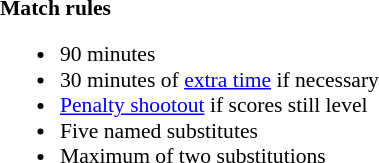<table width=100% style="font-size: 90%">
<tr>
<td width=50% valign=top></td>
<td width=50% valign=top><br><strong>Match rules</strong><ul><li>90 minutes</li><li>30 minutes of <a href='#'>extra time</a> if necessary</li><li><a href='#'>Penalty shootout</a> if scores still level</li><li>Five named substitutes</li><li>Maximum of two substitutions</li></ul></td>
</tr>
</table>
